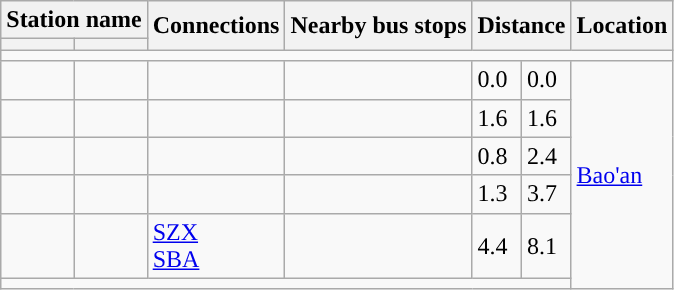<table class="wikitable">
<tr>
<th colspan="2">Station name</th>
<th rowspan="2">Connections</th>
<th rowspan="2">Nearby bus stops</th>
<th colspan="2" rowspan="2">Distance<br></th>
<th rowspan="2">Location</th>
</tr>
<tr>
<th></th>
<th></th>
</tr>
<tr style="background:#">
<td colspan="7"></td>
</tr>
<tr>
<td></td>
<td></td>
<td></td>
<td></td>
<td>0.0</td>
<td>0.0</td>
<td rowspan="6"><a href='#'>Bao'an</a></td>
</tr>
<tr>
<td></td>
<td></td>
<td></td>
<td></td>
<td>1.6</td>
<td>1.6</td>
</tr>
<tr>
<td></td>
<td></td>
<td></td>
<td></td>
<td>0.8</td>
<td>2.4</td>
</tr>
<tr>
<td></td>
<td></td>
<td></td>
<td></td>
<td>1.3</td>
<td>3.7</td>
</tr>
<tr>
<td></td>
<td></td>
<td>  <a href='#'>SZX</a><br> <a href='#'>SBA</a></td>
<td></td>
<td>4.4</td>
<td>8.1</td>
</tr>
<tr style="background:#">
<td colspan="7"></td>
</tr>
</table>
